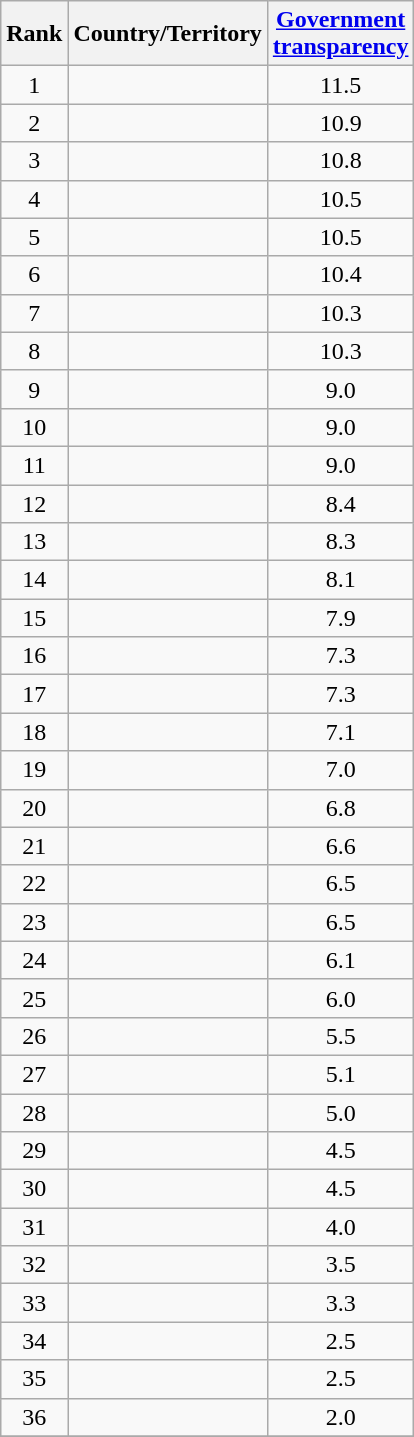<table class="wikitable sortable" style="font-size: 100%; text-align: center; width: 20%;">
<tr>
<th>Rank</th>
<th>Country/Territory</th>
<th><a href='#'>Government transparency</a></th>
</tr>
<tr>
<td>1</td>
<td style="text-align: left"></td>
<td>11.5</td>
</tr>
<tr>
<td>2</td>
<td style="text-align: left"></td>
<td>10.9</td>
</tr>
<tr>
<td>3</td>
<td style="text-align: left"></td>
<td>10.8</td>
</tr>
<tr>
<td>4</td>
<td style="text-align: left"></td>
<td>10.5</td>
</tr>
<tr>
<td>5</td>
<td style="text-align: left"></td>
<td>10.5</td>
</tr>
<tr>
<td>6</td>
<td style="text-align: left"></td>
<td>10.4</td>
</tr>
<tr>
<td>7</td>
<td style="text-align: left"></td>
<td>10.3</td>
</tr>
<tr>
<td>8</td>
<td style="text-align: left"></td>
<td>10.3</td>
</tr>
<tr>
<td>9</td>
<td style="text-align: left"></td>
<td>9.0</td>
</tr>
<tr>
<td>10</td>
<td style="text-align: left"></td>
<td>9.0</td>
</tr>
<tr>
<td>11</td>
<td style="text-align: left"></td>
<td>9.0</td>
</tr>
<tr>
<td>12</td>
<td style="text-align: left"></td>
<td>8.4</td>
</tr>
<tr>
<td>13</td>
<td style="text-align: left"></td>
<td>8.3</td>
</tr>
<tr>
<td>14</td>
<td style="text-align: left"></td>
<td>8.1</td>
</tr>
<tr>
<td>15</td>
<td style="text-align: left"></td>
<td>7.9</td>
</tr>
<tr>
<td>16</td>
<td style="text-align: left"></td>
<td>7.3</td>
</tr>
<tr>
<td>17</td>
<td style="text-align: left"></td>
<td>7.3</td>
</tr>
<tr>
<td>18</td>
<td style="text-align: left"></td>
<td>7.1</td>
</tr>
<tr>
<td>19</td>
<td style="text-align: left"></td>
<td>7.0</td>
</tr>
<tr>
<td>20</td>
<td style="text-align: left"></td>
<td>6.8</td>
</tr>
<tr>
<td>21</td>
<td style="text-align: left"></td>
<td>6.6</td>
</tr>
<tr>
<td>22</td>
<td style="text-align: left"></td>
<td>6.5</td>
</tr>
<tr>
<td>23</td>
<td style="text-align: left"></td>
<td>6.5</td>
</tr>
<tr>
<td>24</td>
<td style="text-align: left"></td>
<td>6.1</td>
</tr>
<tr>
<td>25</td>
<td style="text-align: left"></td>
<td>6.0</td>
</tr>
<tr>
<td>26</td>
<td style="text-align: left"></td>
<td>5.5</td>
</tr>
<tr>
<td>27</td>
<td style="text-align: left"></td>
<td>5.1</td>
</tr>
<tr>
<td>28</td>
<td style="text-align: left"></td>
<td>5.0</td>
</tr>
<tr>
<td>29</td>
<td style="text-align: left"></td>
<td>4.5</td>
</tr>
<tr>
<td>30</td>
<td style="text-align: left"></td>
<td>4.5</td>
</tr>
<tr>
<td>31</td>
<td style="text-align: left"></td>
<td>4.0</td>
</tr>
<tr>
<td>32</td>
<td style="text-align: left"></td>
<td>3.5</td>
</tr>
<tr>
<td>33</td>
<td style="text-align: left"></td>
<td>3.3</td>
</tr>
<tr>
<td>34</td>
<td style="text-align: left"></td>
<td>2.5</td>
</tr>
<tr>
<td>35</td>
<td style="text-align: left"></td>
<td>2.5</td>
</tr>
<tr>
<td>36</td>
<td style="text-align: left"></td>
<td>2.0</td>
</tr>
<tr>
</tr>
</table>
